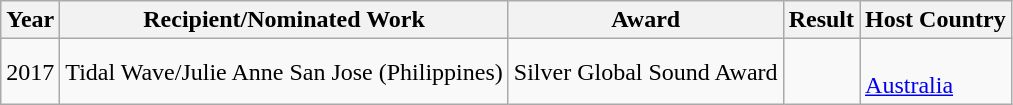<table class="wikitable">
<tr>
<th>Year</th>
<th>Recipient/Nominated Work</th>
<th>Award</th>
<th>Result</th>
<th>Host Country</th>
</tr>
<tr>
<td>2017</td>
<td>Tidal Wave/Julie Anne San Jose (Philippines)</td>
<td>Silver Global Sound Award</td>
<td></td>
<td> <br> <a href='#'>Australia</a></td>
</tr>
</table>
